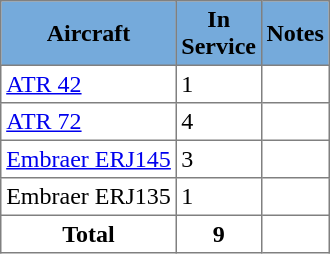<table class="toccolours" border="1" cellpadding="3" style="margin:1em auto; border-collapse:collapse">
<tr bgcolor=#75aadb>
<th>Aircraft</th>
<th>In<br>Service</th>
<th>Notes</th>
</tr>
<tr>
<td><a href='#'>ATR 42</a></td>
<td>1</td>
<td></td>
</tr>
<tr>
<td><a href='#'>ATR 72</a></td>
<td>4</td>
<td></td>
</tr>
<tr>
<td><a href='#'>Embraer ERJ145</a></td>
<td>3</td>
<td></td>
</tr>
<tr>
<td>Embraer ERJ135</td>
<td>1</td>
<td></td>
</tr>
<tr>
<th>Total</th>
<th>9</th>
<th></th>
</tr>
</table>
